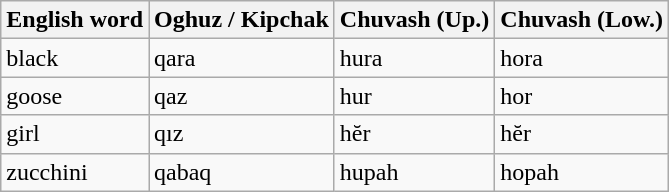<table class="wikitable">
<tr>
<th>English word</th>
<th>Oghuz / Kipchak</th>
<th>Chuvash (Up.)</th>
<th>Chuvash (Low.)</th>
</tr>
<tr>
<td>black</td>
<td>qara</td>
<td>hura</td>
<td>hora</td>
</tr>
<tr>
<td>goose</td>
<td>qaz</td>
<td>hur</td>
<td>hor</td>
</tr>
<tr>
<td>girl</td>
<td>qız</td>
<td>hĕr</td>
<td>hĕr</td>
</tr>
<tr>
<td>zucchini</td>
<td>qabaq</td>
<td>hupah</td>
<td>hopah</td>
</tr>
</table>
